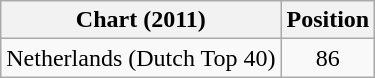<table class="wikitable">
<tr>
<th>Chart (2011)</th>
<th>Position</th>
</tr>
<tr>
<td>Netherlands (Dutch Top 40)</td>
<td align="center">86</td>
</tr>
</table>
